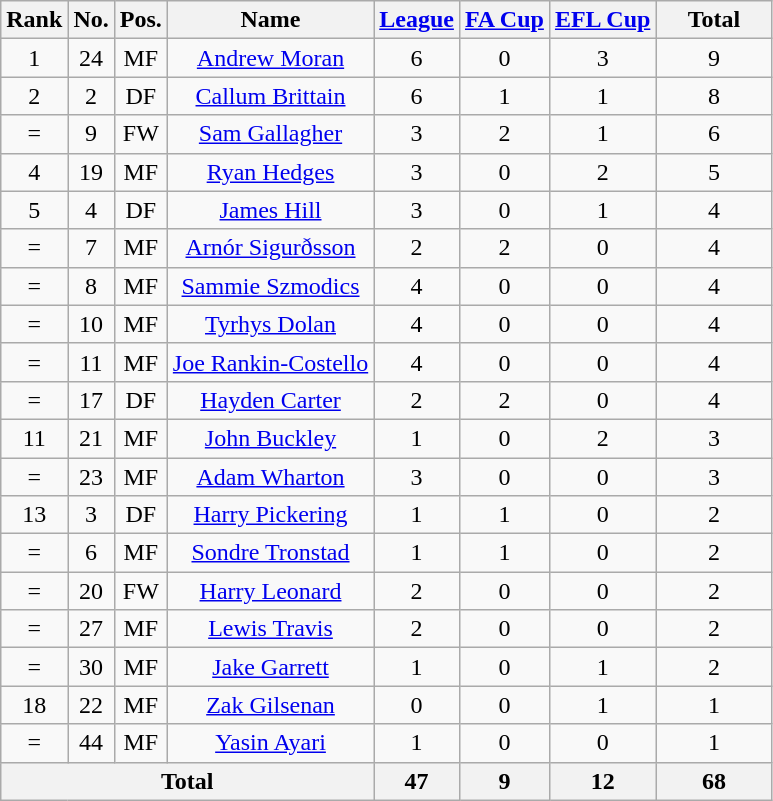<table class="wikitable" style="text-align: center; font-size:100%">
<tr>
<th>Rank</th>
<th>No.</th>
<th>Pos.</th>
<th>Name</th>
<th><a href='#'>League</a></th>
<th><a href='#'>FA Cup</a></th>
<th><a href='#'>EFL Cup</a></th>
<th width=70>Total</th>
</tr>
<tr>
<td>1</td>
<td>24</td>
<td>MF</td>
<td> <a href='#'>Andrew Moran</a></td>
<td>6</td>
<td>0</td>
<td>3</td>
<td>9</td>
</tr>
<tr>
<td>2</td>
<td>2</td>
<td>DF</td>
<td> <a href='#'>Callum Brittain</a></td>
<td>6</td>
<td>1</td>
<td>1</td>
<td>8</td>
</tr>
<tr>
<td>=</td>
<td>9</td>
<td>FW</td>
<td> <a href='#'>Sam Gallagher</a></td>
<td>3</td>
<td>2</td>
<td>1</td>
<td>6</td>
</tr>
<tr>
<td>4</td>
<td>19</td>
<td>MF</td>
<td> <a href='#'>Ryan Hedges</a></td>
<td>3</td>
<td>0</td>
<td>2</td>
<td>5</td>
</tr>
<tr>
<td>5</td>
<td>4</td>
<td>DF</td>
<td> <a href='#'>James Hill</a></td>
<td>3</td>
<td>0</td>
<td>1</td>
<td>4</td>
</tr>
<tr>
<td>=</td>
<td>7</td>
<td>MF</td>
<td> <a href='#'>Arnór Sigurðsson</a></td>
<td>2</td>
<td>2</td>
<td>0</td>
<td>4</td>
</tr>
<tr>
<td>=</td>
<td>8</td>
<td>MF</td>
<td> <a href='#'>Sammie Szmodics</a></td>
<td>4</td>
<td>0</td>
<td>0</td>
<td>4</td>
</tr>
<tr>
<td>=</td>
<td>10</td>
<td>MF</td>
<td> <a href='#'>Tyrhys Dolan</a></td>
<td>4</td>
<td>0</td>
<td>0</td>
<td>4</td>
</tr>
<tr>
<td>=</td>
<td>11</td>
<td>MF</td>
<td> <a href='#'>Joe Rankin-Costello</a></td>
<td>4</td>
<td>0</td>
<td>0</td>
<td>4</td>
</tr>
<tr>
<td>=</td>
<td>17</td>
<td>DF</td>
<td> <a href='#'>Hayden Carter</a></td>
<td>2</td>
<td>2</td>
<td>0</td>
<td>4</td>
</tr>
<tr>
<td>11</td>
<td>21</td>
<td>MF</td>
<td> <a href='#'>John Buckley</a></td>
<td>1</td>
<td>0</td>
<td>2</td>
<td>3</td>
</tr>
<tr>
<td>=</td>
<td>23</td>
<td>MF</td>
<td> <a href='#'>Adam Wharton</a></td>
<td>3</td>
<td>0</td>
<td>0</td>
<td>3</td>
</tr>
<tr>
<td>13</td>
<td>3</td>
<td>DF</td>
<td> <a href='#'>Harry Pickering</a></td>
<td>1</td>
<td>1</td>
<td>0</td>
<td>2</td>
</tr>
<tr>
<td>=</td>
<td>6</td>
<td>MF</td>
<td> <a href='#'>Sondre Tronstad</a></td>
<td>1</td>
<td>1</td>
<td>0</td>
<td>2</td>
</tr>
<tr>
<td>=</td>
<td>20</td>
<td>FW</td>
<td> <a href='#'>Harry Leonard</a></td>
<td>2</td>
<td>0</td>
<td>0</td>
<td>2</td>
</tr>
<tr>
<td>=</td>
<td>27</td>
<td>MF</td>
<td> <a href='#'>Lewis Travis</a></td>
<td>2</td>
<td>0</td>
<td>0</td>
<td>2</td>
</tr>
<tr>
<td>=</td>
<td>30</td>
<td>MF</td>
<td> <a href='#'>Jake Garrett</a></td>
<td>1</td>
<td>0</td>
<td>1</td>
<td>2</td>
</tr>
<tr>
<td>18</td>
<td>22</td>
<td>MF</td>
<td> <a href='#'>Zak Gilsenan</a></td>
<td>0</td>
<td>0</td>
<td>1</td>
<td>1</td>
</tr>
<tr>
<td>=</td>
<td>44</td>
<td>MF</td>
<td> <a href='#'>Yasin Ayari</a></td>
<td>1</td>
<td>0</td>
<td>0</td>
<td>1</td>
</tr>
<tr>
<th colspan=4>Total</th>
<th>47</th>
<th>9</th>
<th>12</th>
<th>68</th>
</tr>
</table>
